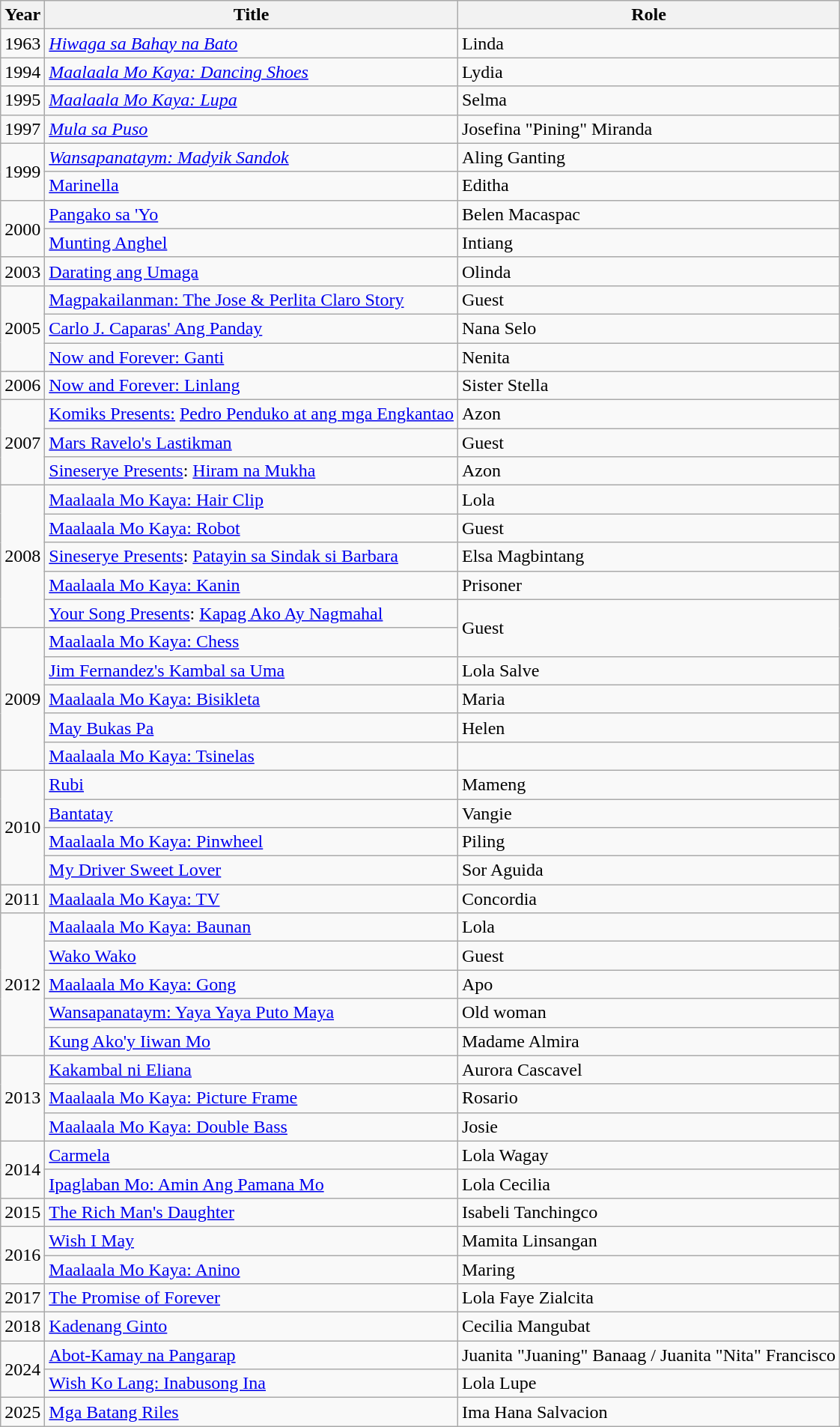<table class="wikitable sortable">
<tr>
<th>Year</th>
<th>Title</th>
<th>Role</th>
</tr>
<tr>
<td>1963</td>
<td><em><a href='#'>Hiwaga sa Bahay na Bato</a></em></td>
<td>Linda</td>
</tr>
<tr>
<td>1994</td>
<td><em><a href='#'>Maalaala Mo Kaya: Dancing Shoes</a></em></td>
<td>Lydia</td>
</tr>
<tr>
<td>1995</td>
<td><em><a href='#'>Maalaala Mo Kaya: Lupa</a></em></td>
<td>Selma</td>
</tr>
<tr>
<td>1997</td>
<td><em><a href='#'>Mula sa Puso</a></em></td>
<td>Josefina "Pining" Miranda</td>
</tr>
<tr>
<td rowspan="2">1999</td>
<td><em><a href='#'>Wansapanataym: Madyik Sandok</a></td>
<td>Aling Ganting</td>
</tr>
<tr>
<td></em><a href='#'>Marinella</a><em></td>
<td>Editha</td>
</tr>
<tr>
<td rowspan="2">2000</td>
<td></em><a href='#'>Pangako sa 'Yo</a><em></td>
<td>Belen Macaspac</td>
</tr>
<tr>
<td></em><a href='#'>Munting Anghel</a><em></td>
<td>Intiang</td>
</tr>
<tr>
<td>2003</td>
<td></em><a href='#'>Darating ang Umaga</a><em></td>
<td>Olinda</td>
</tr>
<tr>
<td rowspan="3">2005</td>
<td></em><a href='#'>Magpakailanman: The Jose & Perlita Claro Story</a><em></td>
<td>Guest</td>
</tr>
<tr>
<td></em><a href='#'>Carlo J. Caparas' Ang Panday</a><em></td>
<td>Nana Selo</td>
</tr>
<tr>
<td></em><a href='#'>Now and Forever: Ganti</a><em></td>
<td>Nenita</td>
</tr>
<tr>
<td>2006</td>
<td></em><a href='#'>Now and Forever: Linlang</a><em></td>
<td>Sister Stella</td>
</tr>
<tr>
<td rowspan="3">2007</td>
<td></em><a href='#'>Komiks Presents:</a> <a href='#'>Pedro Penduko at ang mga Engkantao</a><em></td>
<td>Azon</td>
</tr>
<tr>
<td></em><a href='#'>Mars Ravelo's Lastikman</a><em></td>
<td>Guest</td>
</tr>
<tr>
<td></em><a href='#'>Sineserye Presents</a>: <a href='#'>Hiram na Mukha</a><em></td>
<td>Azon</td>
</tr>
<tr>
<td rowspan="5">2008</td>
<td></em><a href='#'>Maalaala Mo Kaya: Hair Clip</a><em></td>
<td>Lola</td>
</tr>
<tr>
<td></em><a href='#'>Maalaala Mo Kaya: Robot</a><em></td>
<td>Guest</td>
</tr>
<tr>
<td></em><a href='#'>Sineserye Presents</a>: <a href='#'>Patayin sa Sindak si Barbara</a><em></td>
<td>Elsa Magbintang</td>
</tr>
<tr>
<td></em><a href='#'>Maalaala Mo Kaya: Kanin</a><em></td>
<td>Prisoner</td>
</tr>
<tr>
<td></em><a href='#'>Your Song Presents</a>: <a href='#'>Kapag Ako Ay Nagmahal</a><em></td>
<td rowspan="2">Guest</td>
</tr>
<tr>
<td rowspan="5">2009</td>
<td></em><a href='#'>Maalaala Mo Kaya: Chess</a><em></td>
</tr>
<tr>
<td></em><a href='#'>Jim Fernandez's Kambal sa Uma</a><em></td>
<td>Lola Salve</td>
</tr>
<tr>
<td></em><a href='#'>Maalaala Mo Kaya: Bisikleta</a><em></td>
<td>Maria</td>
</tr>
<tr>
<td></em><a href='#'>May Bukas Pa</a><em></td>
<td>Helen</td>
</tr>
<tr>
<td></em><a href='#'>Maalaala Mo Kaya: Tsinelas</a><em></td>
<td></td>
</tr>
<tr>
<td rowspan="4">2010</td>
<td></em><a href='#'>Rubi</a><em></td>
<td>Mameng</td>
</tr>
<tr>
<td></em><a href='#'>Bantatay</a><em></td>
<td>Vangie</td>
</tr>
<tr>
<td></em><a href='#'>Maalaala Mo Kaya: Pinwheel</a><em></td>
<td>Piling</td>
</tr>
<tr>
<td></em><a href='#'>My Driver Sweet Lover</a><em></td>
<td>Sor Aguida</td>
</tr>
<tr>
<td>2011</td>
<td></em><a href='#'>Maalaala Mo Kaya: TV</a><em></td>
<td>Concordia</td>
</tr>
<tr>
<td rowspan="5">2012</td>
<td></em><a href='#'>Maalaala Mo Kaya: Baunan</a><em></td>
<td>Lola</td>
</tr>
<tr>
<td></em><a href='#'>Wako Wako</a><em></td>
<td>Guest</td>
</tr>
<tr>
<td></em><a href='#'>Maalaala Mo Kaya: Gong</a><em></td>
<td>Apo</td>
</tr>
<tr>
<td></em><a href='#'>Wansapanataym: Yaya Yaya Puto Maya</a><em></td>
<td>Old woman</td>
</tr>
<tr>
<td></em><a href='#'>Kung Ako'y Iiwan Mo</a><em></td>
<td>Madame Almira</td>
</tr>
<tr>
<td rowspan="3">2013</td>
<td></em><a href='#'>Kakambal ni Eliana</a><em></td>
<td>Aurora Cascavel</td>
</tr>
<tr>
<td></em><a href='#'>Maalaala Mo Kaya: Picture Frame</a><em></td>
<td>Rosario</td>
</tr>
<tr>
<td></em><a href='#'>Maalaala Mo Kaya: Double Bass</a><em></td>
<td>Josie</td>
</tr>
<tr>
<td rowspan="2">2014</td>
<td></em><a href='#'>Carmela</a><em></td>
<td>Lola Wagay</td>
</tr>
<tr>
<td></em><a href='#'>Ipaglaban Mo: Amin Ang Pamana Mo</a><em></td>
<td>Lola Cecilia</td>
</tr>
<tr>
<td>2015</td>
<td></em><a href='#'>The Rich Man's Daughter</a><em></td>
<td>Isabeli Tanchingco</td>
</tr>
<tr>
<td rowspan="2">2016</td>
<td></em><a href='#'>Wish I May</a><em></td>
<td>Mamita Linsangan</td>
</tr>
<tr>
<td></em><a href='#'>Maalaala Mo Kaya: Anino</a><em></td>
<td>Maring</td>
</tr>
<tr>
<td>2017</td>
<td></em><a href='#'>The Promise of Forever</a><em></td>
<td>Lola Faye Zialcita</td>
</tr>
<tr>
<td>2018</td>
<td></em><a href='#'>Kadenang Ginto</a><em></td>
<td>Cecilia Mangubat</td>
</tr>
<tr>
<td rowspan="2">2024</td>
<td></em><a href='#'>Abot-Kamay na Pangarap</a><em></td>
<td>Juanita "Juaning" Banaag / Juanita "Nita" Francisco</td>
</tr>
<tr>
<td></em><a href='#'>Wish Ko Lang: Inabusong Ina</a><em></td>
<td>Lola Lupe</td>
</tr>
<tr>
<td>2025</td>
<td></em><a href='#'>Mga Batang Riles</a><em></td>
<td>Ima Hana Salvacion</td>
</tr>
</table>
